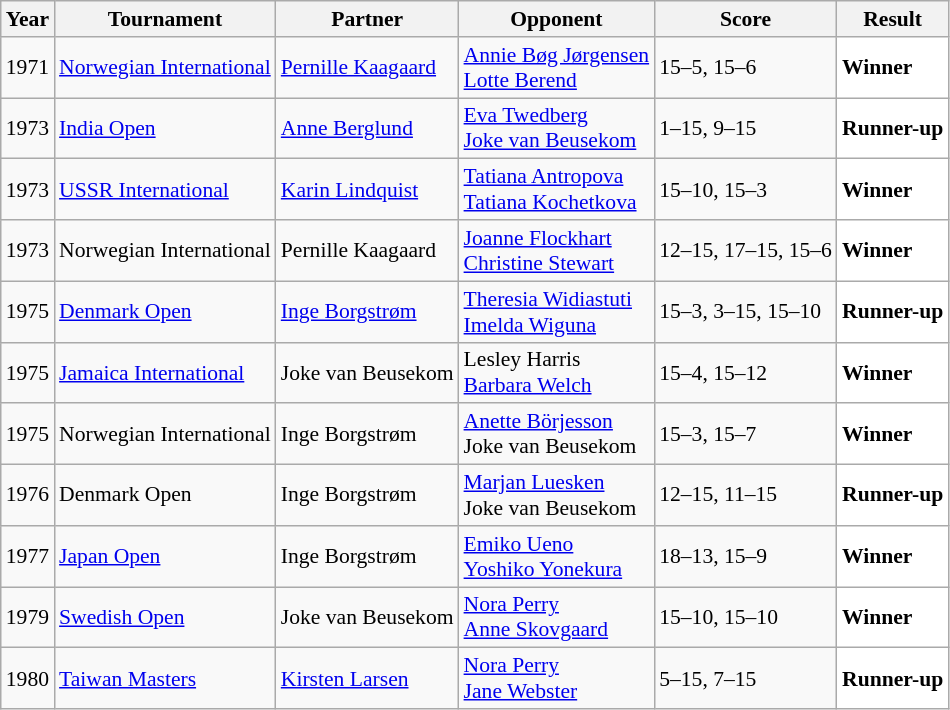<table class="sortable wikitable" style="font-size:90%;">
<tr>
<th>Year</th>
<th>Tournament</th>
<th>Partner</th>
<th>Opponent</th>
<th>Score</th>
<th>Result</th>
</tr>
<tr>
<td align="center">1971</td>
<td align="left"><a href='#'>Norwegian International</a></td>
<td align="left"> <a href='#'>Pernille Kaagaard</a></td>
<td align="left"> <a href='#'>Annie Bøg Jørgensen</a><br> <a href='#'>Lotte Berend</a></td>
<td align="left">15–5, 15–6</td>
<td style="text-align:left; background:white"> <strong>Winner</strong></td>
</tr>
<tr>
<td align="center">1973</td>
<td align="left"><a href='#'>India Open</a></td>
<td align="left"> <a href='#'>Anne Berglund</a></td>
<td align="left"> <a href='#'>Eva Twedberg</a><br> <a href='#'>Joke van Beusekom</a></td>
<td align="left">1–15, 9–15</td>
<td style="text-align:left; background:white"> <strong>Runner-up</strong></td>
</tr>
<tr>
<td align="center">1973</td>
<td align="left"><a href='#'>USSR International</a></td>
<td align="left"> <a href='#'>Karin Lindquist</a></td>
<td align="left"> <a href='#'>Tatiana Antropova</a><br> <a href='#'>Tatiana Kochetkova</a></td>
<td align="left">15–10, 15–3</td>
<td style="text-align:left; background:white"> <strong>Winner</strong></td>
</tr>
<tr>
<td align="center">1973</td>
<td align="left">Norwegian International</td>
<td align="left"> Pernille Kaagaard</td>
<td align="left"> <a href='#'>Joanne Flockhart</a><br> <a href='#'>Christine Stewart</a></td>
<td align="left">12–15, 17–15, 15–6</td>
<td style="text-align:left; background:white"> <strong>Winner</strong></td>
</tr>
<tr>
<td align="center">1975</td>
<td align="left"><a href='#'>Denmark Open</a></td>
<td align="left"> <a href='#'>Inge Borgstrøm</a></td>
<td align="left"> <a href='#'>Theresia Widiastuti</a><br> <a href='#'>Imelda Wiguna</a></td>
<td align="left">15–3, 3–15, 15–10</td>
<td style="text-align:left; background:white"> <strong>Runner-up</strong></td>
</tr>
<tr>
<td align="center">1975</td>
<td align="left"><a href='#'>Jamaica International</a></td>
<td align="left"> Joke van Beusekom</td>
<td align="left"> Lesley Harris<br> <a href='#'>Barbara Welch</a></td>
<td align="left">15–4, 15–12</td>
<td style="text-align:left; background:white"> <strong>Winner</strong></td>
</tr>
<tr>
<td align="center">1975</td>
<td align="left">Norwegian International</td>
<td align="left"> Inge Borgstrøm</td>
<td align="left"> <a href='#'>Anette Börjesson</a><br> Joke van Beusekom</td>
<td align="left">15–3, 15–7</td>
<td style="text-align:left; background:white"> <strong>Winner</strong></td>
</tr>
<tr>
<td align="center">1976</td>
<td align="left">Denmark Open</td>
<td align="left"> Inge Borgstrøm</td>
<td align="left"> <a href='#'>Marjan Luesken</a><br> Joke van Beusekom</td>
<td align="left">12–15, 11–15</td>
<td style="text-align:left; background:white"> <strong>Runner-up</strong></td>
</tr>
<tr>
<td align="center">1977</td>
<td align="left"><a href='#'>Japan Open</a></td>
<td align="left"> Inge Borgstrøm</td>
<td align="left"> <a href='#'>Emiko Ueno</a><br> <a href='#'>Yoshiko Yonekura</a></td>
<td align="left">18–13, 15–9</td>
<td style="text-align:left; background:white"> <strong>Winner</strong></td>
</tr>
<tr>
<td align="center">1979</td>
<td align="left"><a href='#'>Swedish Open</a></td>
<td align="left"> Joke van Beusekom</td>
<td align="left"> <a href='#'>Nora Perry</a><br> <a href='#'>Anne Skovgaard</a></td>
<td align="left">15–10, 15–10</td>
<td style="text-align:left; background:white"> <strong>Winner</strong></td>
</tr>
<tr>
<td align="center">1980</td>
<td align="left"><a href='#'>Taiwan Masters</a></td>
<td align="left"> <a href='#'>Kirsten Larsen</a></td>
<td align="left"> <a href='#'>Nora Perry</a><br> <a href='#'>Jane Webster</a></td>
<td align="left">5–15, 7–15</td>
<td style="text-align:left; background:white"> <strong>Runner-up</strong></td>
</tr>
</table>
